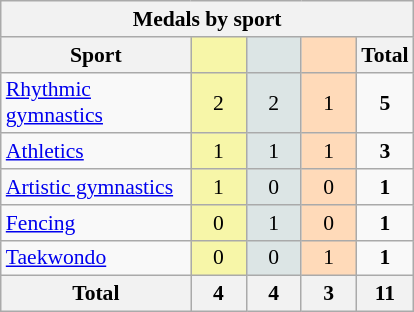<table class="wikitable" style="font-size:90%; text-align:center;">
<tr>
<th colspan=5>Medals by sport</th>
</tr>
<tr>
<th width=120>Sport</th>
<th scope="col" width=30 style="background:#F7F6A8;"></th>
<th scope="col" width=30 style="background:#DCE5E5;"></th>
<th scope="col" width=30 style="background:#FFDAB9;"></th>
<th width=30>Total</th>
</tr>
<tr>
<td align="left"><a href='#'>Rhythmic gymnastics</a></td>
<td style="background:#F7F6A8;">2</td>
<td style="background:#DCE5E5;">2</td>
<td style="background:#FFDAB9;">1</td>
<td><strong>5</strong></td>
</tr>
<tr>
<td align="left"><a href='#'>Athletics</a></td>
<td style="background:#F7F6A8;">1</td>
<td style="background:#DCE5E5;">1</td>
<td style="background:#FFDAB9;">1</td>
<td><strong>3</strong></td>
</tr>
<tr>
<td align="left"><a href='#'>Artistic gymnastics</a></td>
<td style="background:#F7F6A8;">1</td>
<td style="background:#DCE5E5;">0</td>
<td style="background:#FFDAB9;">0</td>
<td><strong>1</strong></td>
</tr>
<tr>
<td align="left"><a href='#'>Fencing</a></td>
<td style="background:#F7F6A8;">0</td>
<td style="background:#DCE5E5;">1</td>
<td style="background:#FFDAB9;">0</td>
<td><strong>1</strong></td>
</tr>
<tr>
<td align="left"><a href='#'>Taekwondo</a></td>
<td style="background:#F7F6A8;">0</td>
<td style="background:#DCE5E5;">0</td>
<td style="background:#FFDAB9;">1</td>
<td><strong>1</strong></td>
</tr>
<tr class="sortbottom">
<th>Total</th>
<th>4</th>
<th>4</th>
<th>3</th>
<th>11</th>
</tr>
</table>
